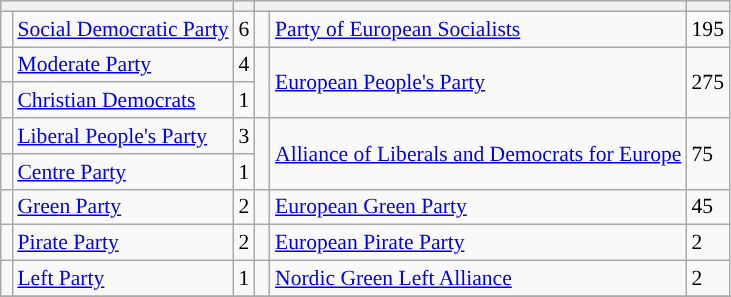<table class="wikitable" style="font-size:90%;">
<tr>
<th colspan=2></th>
<th></th>
<th colspan=2></th>
<th></th>
</tr>
<tr>
<td width=1px style="background-color: "></td>
<td><a href='#'>Social Democratic Party</a></td>
<td>6</td>
<td width=1px> </td>
<td><a href='#'>Party of European Socialists</a></td>
<td>195</td>
</tr>
<tr>
<td width=1px style="background-color: "></td>
<td><a href='#'>Moderate Party</a></td>
<td>4</td>
<td rowspan="2" width=1px> </td>
<td rowspan="2"><a href='#'>European People's Party</a></td>
<td rowspan="2">275</td>
</tr>
<tr>
<td width=1px style="background-color: "></td>
<td><a href='#'>Christian Democrats</a></td>
<td>1</td>
</tr>
<tr>
<td width=1px style="background-color: "></td>
<td><a href='#'>Liberal People's Party</a></td>
<td>3</td>
<td rowspan="2" width=1px> </td>
<td rowspan="2"><a href='#'>Alliance of Liberals and Democrats for Europe</a></td>
<td rowspan="2">75</td>
</tr>
<tr>
<td width=1px style="background-color: "></td>
<td><a href='#'>Centre Party</a></td>
<td>1</td>
</tr>
<tr>
<td width=1px style="background-color: "></td>
<td><a href='#'>Green Party</a></td>
<td>2</td>
<td width=1px style="background-color: "></td>
<td><a href='#'>European Green Party</a></td>
<td>45</td>
</tr>
<tr>
<td width=1px style="background-color: "></td>
<td><a href='#'>Pirate Party</a></td>
<td>2</td>
<td width=1px></td>
<td><a href='#'>European Pirate Party</a></td>
<td>2</td>
</tr>
<tr>
<td width=1px style="background-color: "></td>
<td><a href='#'>Left Party</a></td>
<td>1</td>
<td width=1px style="background-color: "></td>
<td><a href='#'>Nordic Green Left Alliance</a></td>
<td>2</td>
</tr>
<tr>
</tr>
</table>
